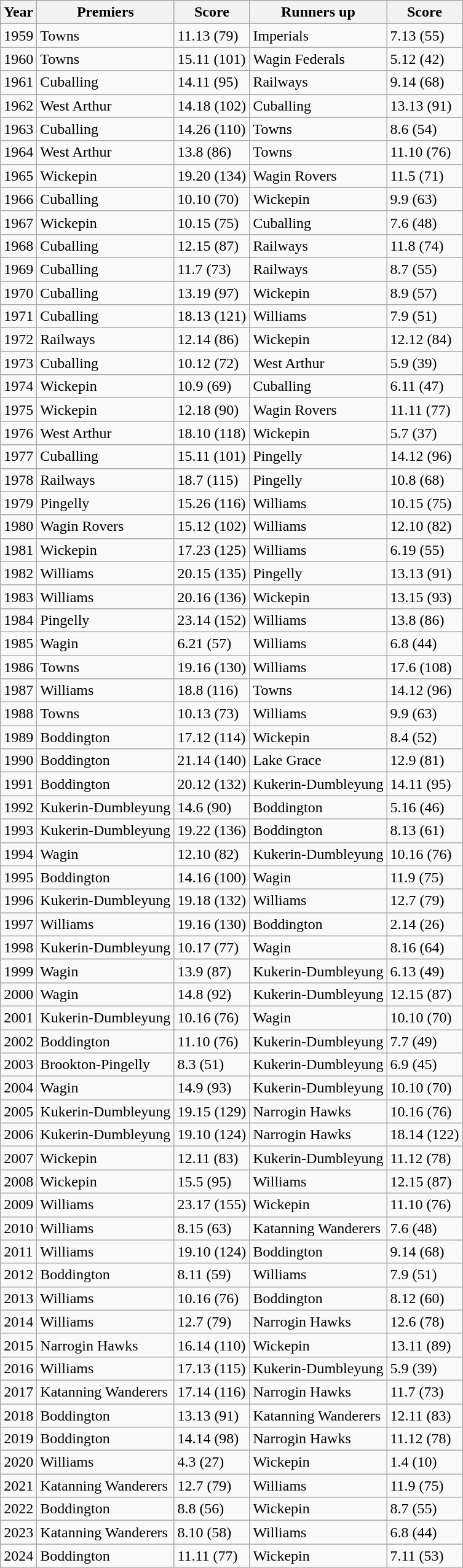<table class="wikitable">
<tr>
<th>Year</th>
<th>Premiers</th>
<th>Score</th>
<th>Runners up</th>
<th>Score</th>
</tr>
<tr>
<td>1959</td>
<td>Towns</td>
<td>11.13 (79)</td>
<td>Imperials</td>
<td>7.13 (55)</td>
</tr>
<tr>
<td>1960</td>
<td>Towns</td>
<td>15.11 (101)</td>
<td>Wagin Federals</td>
<td>5.12 (42)</td>
</tr>
<tr>
<td>1961</td>
<td>Cuballing</td>
<td>14.11 (95)</td>
<td>Railways</td>
<td>9.14 (68)</td>
</tr>
<tr>
<td>1962</td>
<td>West Arthur</td>
<td>14.18 (102)</td>
<td>Cuballing</td>
<td>13.13 (91)</td>
</tr>
<tr>
<td>1963</td>
<td>Cuballing</td>
<td>14.26 (110)</td>
<td>Towns</td>
<td>8.6 (54)</td>
</tr>
<tr>
<td>1964</td>
<td>West Arthur</td>
<td>13.8 (86)</td>
<td>Towns</td>
<td>11.10 (76)</td>
</tr>
<tr>
<td>1965</td>
<td>Wickepin</td>
<td>19.20 (134)</td>
<td>Wagin Rovers</td>
<td>11.5 (71)</td>
</tr>
<tr>
<td>1966</td>
<td>Cuballing</td>
<td>10.10 (70)</td>
<td>Wickepin</td>
<td>9.9 (63)</td>
</tr>
<tr>
<td>1967</td>
<td>Wickepin</td>
<td>10.15 (75)</td>
<td>Cuballing</td>
<td>7.6 (48)</td>
</tr>
<tr>
<td>1968</td>
<td>Cuballing</td>
<td>12.15 (87)</td>
<td>Railways</td>
<td>11.8 (74)</td>
</tr>
<tr>
<td>1969</td>
<td>Cuballing</td>
<td>11.7 (73)</td>
<td>Railways</td>
<td>8.7 (55)</td>
</tr>
<tr>
<td>1970</td>
<td>Cuballing</td>
<td>13.19 (97)</td>
<td>Wickepin</td>
<td>8.9 (57)</td>
</tr>
<tr>
<td>1971</td>
<td>Cuballing</td>
<td>18.13 (121)</td>
<td>Williams</td>
<td>7.9 (51)</td>
</tr>
<tr>
<td>1972</td>
<td>Railways</td>
<td>12.14 (86)</td>
<td>Wickepin</td>
<td>12.12 (84)</td>
</tr>
<tr>
<td>1973</td>
<td>Cuballing</td>
<td>10.12 (72)</td>
<td>West Arthur</td>
<td>5.9 (39)</td>
</tr>
<tr>
<td>1974</td>
<td>Wickepin</td>
<td>10.9 (69)</td>
<td>Cuballing</td>
<td>6.11 (47)</td>
</tr>
<tr>
<td>1975</td>
<td>Wickepin</td>
<td>12.18 (90)</td>
<td>Wagin Rovers</td>
<td>11.11 (77)</td>
</tr>
<tr>
<td>1976</td>
<td>West Arthur</td>
<td>18.10 (118)</td>
<td>Wickepin</td>
<td>5.7 (37)</td>
</tr>
<tr>
<td>1977</td>
<td>Cuballing</td>
<td>15.11 (101)</td>
<td>Pingelly</td>
<td>14.12 (96)</td>
</tr>
<tr>
<td>1978</td>
<td>Railways</td>
<td>18.7 (115)</td>
<td>Pingelly</td>
<td>10.8 (68)</td>
</tr>
<tr>
<td>1979</td>
<td>Pingelly</td>
<td>15.26 (116)</td>
<td>Williams</td>
<td>10.15 (75)</td>
</tr>
<tr>
<td>1980</td>
<td>Wagin Rovers</td>
<td>15.12 (102)</td>
<td>Williams</td>
<td>12.10 (82)</td>
</tr>
<tr>
<td>1981</td>
<td>Wickepin</td>
<td>17.23 (125)</td>
<td>Williams</td>
<td>6.19 (55)</td>
</tr>
<tr>
<td>1982</td>
<td>Williams</td>
<td>20.15 (135)</td>
<td>Pingelly</td>
<td>13.13 (91)</td>
</tr>
<tr>
<td>1983</td>
<td>Williams</td>
<td>20.16 (136)</td>
<td>Wickepin</td>
<td>13.15 (93)</td>
</tr>
<tr>
<td>1984</td>
<td>Pingelly</td>
<td>23.14 (152)</td>
<td>Williams</td>
<td>13.8 (86)</td>
</tr>
<tr>
<td>1985</td>
<td>Wagin</td>
<td>6.21 (57)</td>
<td>Williams</td>
<td>6.8 (44)</td>
</tr>
<tr>
<td>1986</td>
<td>Towns</td>
<td>19.16 (130)</td>
<td>Williams</td>
<td>17.6 (108)</td>
</tr>
<tr>
<td>1987</td>
<td>Williams</td>
<td>18.8 (116)</td>
<td>Towns</td>
<td>14.12 (96)</td>
</tr>
<tr>
<td>1988</td>
<td>Towns</td>
<td>10.13 (73)</td>
<td>Williams</td>
<td>9.9 (63)</td>
</tr>
<tr>
<td>1989</td>
<td>Boddington</td>
<td>17.12 (114)</td>
<td>Wickepin</td>
<td>8.4 (52)</td>
</tr>
<tr>
<td>1990</td>
<td>Boddington</td>
<td>21.14 (140)</td>
<td>Lake Grace</td>
<td>12.9 (81)</td>
</tr>
<tr>
<td>1991</td>
<td>Boddington</td>
<td>20.12 (132)</td>
<td>Kukerin-Dumbleyung</td>
<td>14.11 (95)</td>
</tr>
<tr>
<td>1992</td>
<td>Kukerin-Dumbleyung</td>
<td>14.6 (90)</td>
<td>Boddington</td>
<td>5.16 (46)</td>
</tr>
<tr>
<td>1993</td>
<td>Kukerin-Dumbleyung</td>
<td>19.22 (136)</td>
<td>Boddington</td>
<td>8.13 (61)</td>
</tr>
<tr>
<td>1994</td>
<td>Wagin</td>
<td>12.10 (82)</td>
<td>Kukerin-Dumbleyung</td>
<td>10.16 (76)</td>
</tr>
<tr>
<td>1995</td>
<td>Boddington</td>
<td>14.16 (100)</td>
<td>Wagin</td>
<td>11.9 (75)</td>
</tr>
<tr>
<td>1996</td>
<td>Kukerin-Dumbleyung</td>
<td>19.18 (132)</td>
<td>Williams</td>
<td>12.7 (79)</td>
</tr>
<tr>
<td>1997</td>
<td>Williams</td>
<td>19.16 (130)</td>
<td>Boddington</td>
<td>2.14 (26)</td>
</tr>
<tr>
<td>1998</td>
<td>Kukerin-Dumbleyung</td>
<td>10.17 (77)</td>
<td>Wagin</td>
<td>8.16 (64)</td>
</tr>
<tr>
<td>1999</td>
<td>Wagin</td>
<td>13.9 (87)</td>
<td>Kukerin-Dumbleyung</td>
<td>6.13 (49)</td>
</tr>
<tr>
<td>2000</td>
<td>Wagin</td>
<td>14.8 (92)</td>
<td>Kukerin-Dumbleyung</td>
<td>12.15 (87)</td>
</tr>
<tr>
<td>2001</td>
<td>Kukerin-Dumbleyung</td>
<td>10.16 (76)</td>
<td>Wagin</td>
<td>10.10 (70)</td>
</tr>
<tr>
<td>2002</td>
<td>Boddington</td>
<td>11.10 (76)</td>
<td>Kukerin-Dumbleyung</td>
<td>7.7 (49)</td>
</tr>
<tr>
<td>2003</td>
<td>Brookton-Pingelly</td>
<td>8.3 (51)</td>
<td>Kukerin-Dumbleyung</td>
<td>6.9 (45)</td>
</tr>
<tr>
<td>2004</td>
<td>Wagin</td>
<td>14.9 (93)</td>
<td>Kukerin-Dumbleyung</td>
<td>10.10 (70)</td>
</tr>
<tr>
<td>2005</td>
<td>Kukerin-Dumbleyung</td>
<td>19.15 (129)</td>
<td>Narrogin Hawks</td>
<td>10.16 (76)</td>
</tr>
<tr>
<td>2006</td>
<td>Kukerin-Dumbleyung</td>
<td>19.10 (124)</td>
<td>Narrogin Hawks</td>
<td>18.14 (122)</td>
</tr>
<tr>
<td>2007</td>
<td>Wickepin</td>
<td>12.11 (83)</td>
<td>Kukerin-Dumbleyung</td>
<td>11.12 (78)</td>
</tr>
<tr>
<td>2008</td>
<td>Wickepin</td>
<td>15.5 (95)</td>
<td>Williams</td>
<td>12.15 (87)</td>
</tr>
<tr>
<td>2009</td>
<td>Williams</td>
<td>23.17 (155)</td>
<td>Wickepin</td>
<td>11.10 (76)</td>
</tr>
<tr>
<td>2010</td>
<td>Williams</td>
<td>8.15 (63)</td>
<td>Katanning Wanderers</td>
<td>7.6 (48)</td>
</tr>
<tr>
<td>2011</td>
<td>Williams</td>
<td>19.10 (124)</td>
<td>Boddington</td>
<td>9.14 (68)</td>
</tr>
<tr>
<td>2012</td>
<td>Boddington</td>
<td>8.11 (59)</td>
<td>Williams</td>
<td>7.9 (51)</td>
</tr>
<tr>
<td>2013</td>
<td>Williams</td>
<td>10.16 (76)</td>
<td>Boddington</td>
<td>8.12 (60)</td>
</tr>
<tr>
<td>2014</td>
<td>Williams</td>
<td>12.7 (79)</td>
<td>Narrogin Hawks</td>
<td>12.6 (78)</td>
</tr>
<tr>
<td>2015</td>
<td>Narrogin Hawks</td>
<td>16.14 (110)</td>
<td>Wickepin</td>
<td>13.11 (89)</td>
</tr>
<tr>
<td>2016</td>
<td>Williams</td>
<td>17.13 (115)</td>
<td>Kukerin-Dumbleyung</td>
<td>5.9 (39)</td>
</tr>
<tr>
<td>2017</td>
<td>Katanning Wanderers</td>
<td>17.14 (116)</td>
<td>Narrogin Hawks</td>
<td>11.7 (73)</td>
</tr>
<tr>
<td>2018</td>
<td>Boddington</td>
<td>13.13 (91)</td>
<td>Katanning Wanderers</td>
<td>12.11 (83)</td>
</tr>
<tr>
<td>2019</td>
<td>Boddington</td>
<td>14.14 (98)</td>
<td>Narrogin Hawks</td>
<td>11.12 (78)</td>
</tr>
<tr>
<td>2020</td>
<td>Williams</td>
<td>4.3 (27)</td>
<td>Wickepin</td>
<td>1.4 (10)</td>
</tr>
<tr>
<td>2021</td>
<td>Katanning Wanderers</td>
<td>12.7 (79)</td>
<td>Williams</td>
<td>11.9 (75)</td>
</tr>
<tr>
<td>2022</td>
<td>Boddington</td>
<td>8.8 (56)</td>
<td>Wickepin</td>
<td>8.7 (55)</td>
</tr>
<tr>
<td>2023</td>
<td>Katanning Wanderers</td>
<td>8.10 (58)</td>
<td>Williams</td>
<td>6.8 (44)</td>
</tr>
<tr>
<td>2024</td>
<td>Boddington</td>
<td>11.11 (77)</td>
<td>Wickepin</td>
<td>7.11 (53)</td>
</tr>
</table>
